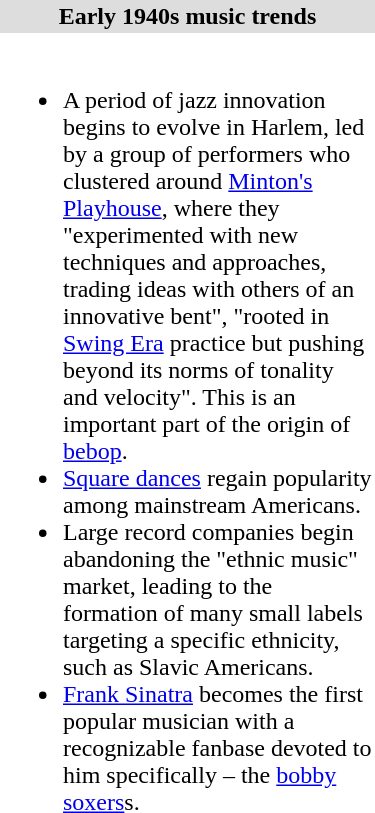<table align="right" border="0" cellpadding="2" width=250 cellspacing="0" style="margin-left:0.5em;" class="toccolours">
<tr>
<th style="background:#ddd;">Early 1940s music trends</th>
</tr>
<tr>
<td><br><ul><li>A period of jazz innovation begins to evolve in Harlem, led by a group of performers who clustered around <a href='#'>Minton's Playhouse</a>, where they "experimented with new techniques and approaches, trading ideas with others of an innovative bent", "rooted in <a href='#'>Swing Era</a> practice but pushing beyond its norms of tonality and velocity". This is an important part of the origin of <a href='#'>bebop</a>.</li><li><a href='#'>Square dances</a> regain popularity among mainstream Americans.</li><li>Large record companies begin abandoning the "ethnic music" market, leading to the formation of many small labels targeting a specific ethnicity, such as Slavic Americans.</li><li><a href='#'>Frank Sinatra</a> becomes the first popular musician with a recognizable fanbase devoted to him specifically – the <a href='#'>bobby soxers</a>s.</li></ul></td>
</tr>
</table>
